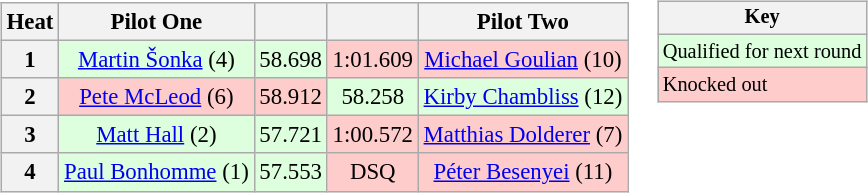<table>
<tr>
<td><br><table class="wikitable" style="font-size:95%; text-align:center">
<tr>
<th>Heat</th>
<th>Pilot One</th>
<th></th>
<th></th>
<th>Pilot Two</th>
</tr>
<tr>
<th>1</th>
<td style="background:#ddffdd;"> <a href='#'>Martin Šonka</a> (4)</td>
<td style="background:#ddffdd;">58.698</td>
<td style="background:#ffcccc;">1:01.609</td>
<td style="background:#ffcccc;"> <a href='#'>Michael Goulian</a> (10)</td>
</tr>
<tr>
<th>2</th>
<td style="background:#ffcccc;"> <a href='#'>Pete McLeod</a> (6)</td>
<td style="background:#ffcccc;">58.912</td>
<td style="background:#ddffdd;">58.258</td>
<td style="background:#ddffdd;"> <a href='#'>Kirby Chambliss</a> (12)</td>
</tr>
<tr>
<th>3</th>
<td style="background:#ddffdd;"> <a href='#'>Matt Hall</a> (2)</td>
<td style="background:#ddffdd;">57.721</td>
<td style="background:#ffcccc;">1:00.572</td>
<td style="background:#ffcccc;"> <a href='#'>Matthias Dolderer</a> (7)</td>
</tr>
<tr>
<th>4</th>
<td style="background:#ddffdd;"> <a href='#'>Paul Bonhomme</a> (1)</td>
<td style="background:#ddffdd;">57.553</td>
<td style="background:#ffcccc;">DSQ</td>
<td style="background:#ffcccc;"> <a href='#'>Péter Besenyei</a> (11)</td>
</tr>
</table>
</td>
<td valign="top"><br><table class="wikitable" style="font-size: 85%;">
<tr>
<th colspan=2>Key</th>
</tr>
<tr style="background:#ddffdd;">
<td>Qualified for next round</td>
</tr>
<tr style="background:#ffcccc;">
<td>Knocked out</td>
</tr>
</table>
</td>
</tr>
</table>
